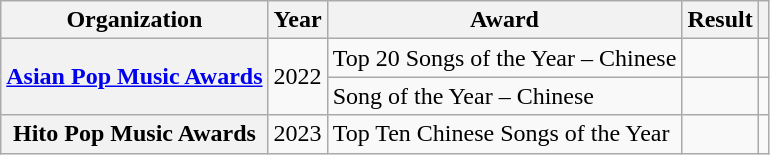<table class="wikitable sortable plainrowheaders">
<tr>
<th scope="col">Organization</th>
<th scope="col">Year</th>
<th scope="col">Award</th>
<th scope="col">Result</th>
<th class="unsortable"></th>
</tr>
<tr>
<th rowspan="2" scope="row"><a href='#'>Asian Pop Music Awards</a></th>
<td rowspan="2">2022</td>
<td>Top 20 Songs of the Year – Chinese</td>
<td></td>
<td style="text-align:center;"></td>
</tr>
<tr>
<td>Song of the Year – Chinese</td>
<td></td>
<td></td>
</tr>
<tr>
<th rowspan="1" scope="row">Hito Pop Music Awards</th>
<td rowspan="1">2023</td>
<td>Top Ten Chinese Songs of the Year</td>
<td></td>
<td rowspan="1" style="text-align:center;"></td>
</tr>
</table>
